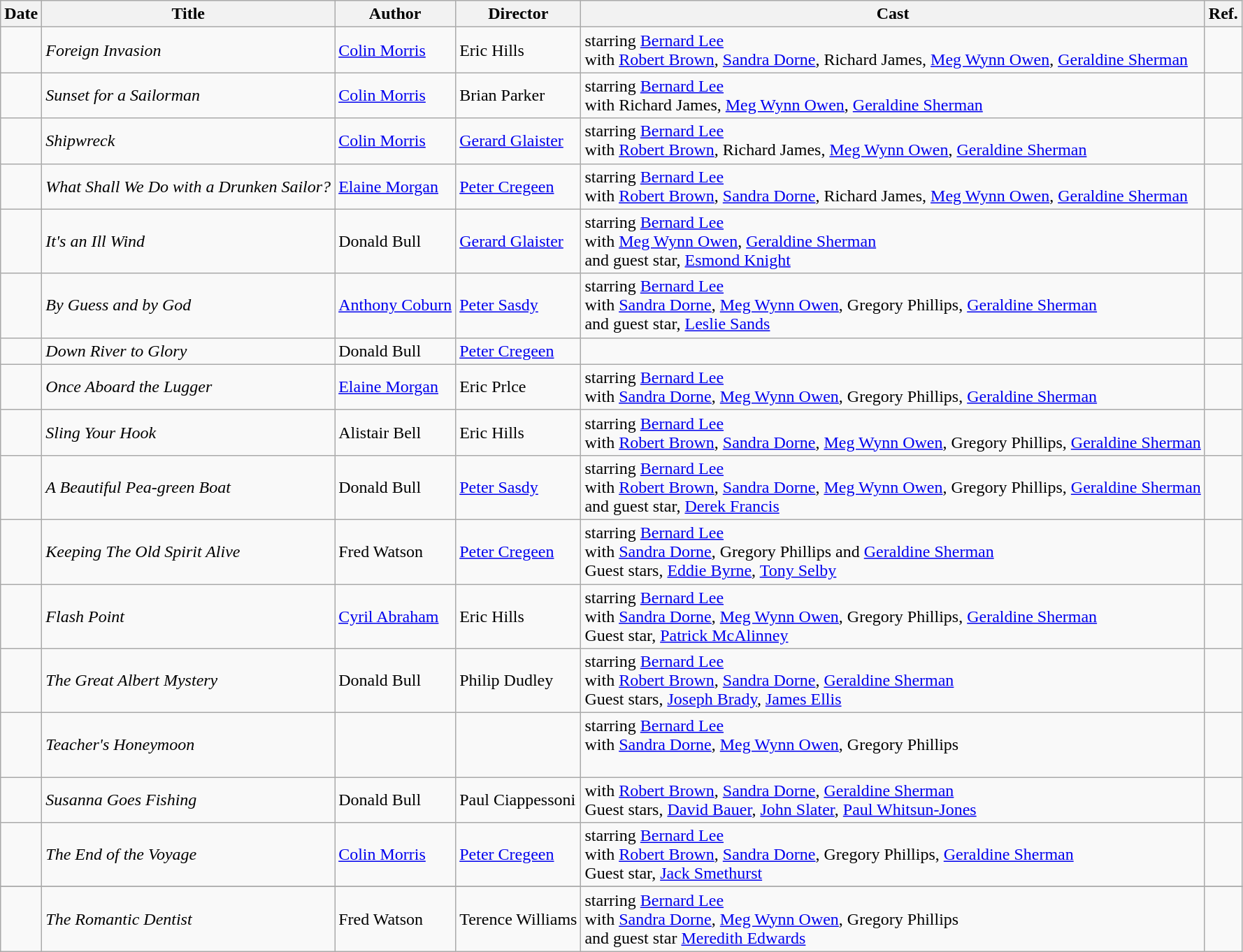<table class="wikitable sortable" style="clear:right">
<tr>
<th>Date</th>
<th>Title</th>
<th>Author</th>
<th>Director</th>
<th class="unsortable">Cast</th>
<th class="unsortable">Ref.</th>
</tr>
<tr id="Foreign Invasion">
<td></td>
<td><em>Foreign Invasion</em></td>
<td><a href='#'>Colin Morris</a></td>
<td>Eric Hills</td>
<td>starring <a href='#'>Bernard Lee</a> <br>with <a href='#'>Robert Brown</a>, <a href='#'>Sandra Dorne</a>, Richard James, <a href='#'>Meg Wynn Owen</a>, <a href='#'>Geraldine Sherman</a><br></td>
<td></td>
</tr>
<tr id="Sunset for a Sailorman">
<td></td>
<td><em>Sunset for a Sailorman</em></td>
<td><a href='#'>Colin Morris</a></td>
<td>Brian Parker</td>
<td>starring <a href='#'>Bernard Lee</a><br>with Richard James, <a href='#'>Meg Wynn Owen</a>, <a href='#'>Geraldine Sherman</a><br></td>
<td></td>
</tr>
<tr id="Shipwreck">
<td></td>
<td><em>Shipwreck</em></td>
<td><a href='#'>Colin Morris</a></td>
<td><a href='#'>Gerard Glaister</a></td>
<td>starring <a href='#'>Bernard Lee</a> <br>with <a href='#'>Robert Brown</a>, Richard James, <a href='#'>Meg Wynn Owen</a>, <a href='#'>Geraldine Sherman</a><br></td>
<td></td>
</tr>
<tr id="What Shall We Do with a Drunken Sailor?">
<td></td>
<td><em>What Shall We Do with a Drunken Sailor?</em></td>
<td><a href='#'>Elaine Morgan</a></td>
<td><a href='#'>Peter Cregeen</a></td>
<td>starring <a href='#'>Bernard Lee</a> <br>with <a href='#'>Robert Brown</a>, <a href='#'>Sandra Dorne</a>, Richard James, <a href='#'>Meg Wynn Owen</a>, <a href='#'>Geraldine Sherman</a><br></td>
<td></td>
</tr>
<tr id="It's an Ill Wind">
<td></td>
<td><em>It's an Ill Wind</em></td>
<td>Donald Bull</td>
<td><a href='#'>Gerard Glaister</a></td>
<td>starring <a href='#'>Bernard Lee</a> <br>with <a href='#'>Meg Wynn Owen</a>, <a href='#'>Geraldine Sherman</a> <br>and guest star, <a href='#'>Esmond Knight</a><br></td>
<td></td>
</tr>
<tr id="By Guess and by God">
<td></td>
<td><em>By Guess and by God</em></td>
<td><a href='#'>Anthony Coburn</a></td>
<td><a href='#'>Peter Sasdy</a></td>
<td>starring <a href='#'>Bernard Lee</a> <br>with <a href='#'>Sandra Dorne</a>, <a href='#'>Meg Wynn Owen</a>, Gregory Phillips, <a href='#'>Geraldine Sherman</a> <br>and guest star, <a href='#'>Leslie Sands</a><br></td>
<td></td>
</tr>
<tr id="Down River to Glory">
<td></td>
<td><em>Down River to Glory</em></td>
<td>Donald Bull</td>
<td><a href='#'>Peter Cregeen</a></td>
<td></td>
<td></td>
</tr>
<tr id="Once Aboard the Lugger">
<td></td>
<td><em>Once Aboard the Lugger</em></td>
<td><a href='#'>Elaine Morgan</a></td>
<td>Eric Prlce</td>
<td>starring <a href='#'>Bernard Lee</a> <br>with <a href='#'>Sandra Dorne</a>, <a href='#'>Meg Wynn Owen</a>, Gregory Phillips, <a href='#'>Geraldine Sherman</a><br></td>
<td></td>
</tr>
<tr id="Sling Your Hook">
<td></td>
<td><em>Sling Your Hook</em></td>
<td>Alistair Bell</td>
<td>Eric Hills</td>
<td>starring <a href='#'>Bernard Lee</a> <br>with <a href='#'>Robert Brown</a>, <a href='#'>Sandra Dorne</a>, <a href='#'>Meg Wynn Owen</a>, Gregory Phillips, <a href='#'>Geraldine Sherman</a><br></td>
<td></td>
</tr>
<tr id="A Beautiful Pea-green Boat">
<td></td>
<td><em>A Beautiful Pea-green Boat</em></td>
<td>Donald Bull</td>
<td><a href='#'>Peter Sasdy</a></td>
<td>starring <a href='#'>Bernard Lee</a> <br>with <a href='#'>Robert Brown</a>, <a href='#'>Sandra Dorne</a>, <a href='#'>Meg Wynn Owen</a>, Gregory Phillips, <a href='#'>Geraldine Sherman</a> <br>and guest star, <a href='#'>Derek Francis</a><br></td>
<td></td>
</tr>
<tr id="Keeping The Old Spirit Alive">
<td></td>
<td><em>Keeping The Old Spirit Alive</em></td>
<td>Fred Watson</td>
<td><a href='#'>Peter Cregeen</a></td>
<td>starring <a href='#'>Bernard Lee</a> <br>with <a href='#'>Sandra Dorne</a>, Gregory Phillips and <a href='#'>Geraldine Sherman</a><br>Guest stars, <a href='#'>Eddie Byrne</a>, <a href='#'>Tony Selby</a><br></td>
<td></td>
</tr>
<tr id="Flash Point">
<td></td>
<td><em>Flash Point</em></td>
<td><a href='#'>Cyril Abraham</a></td>
<td>Eric Hills</td>
<td>starring <a href='#'>Bernard Lee</a> <br>with <a href='#'>Sandra Dorne</a>, <a href='#'>Meg Wynn Owen</a>, Gregory Phillips, <a href='#'>Geraldine Sherman</a><br>Guest star, <a href='#'>Patrick McAlinney</a><br></td>
<td></td>
</tr>
<tr id="The Great Albert Mystery">
<td></td>
<td><em>The Great Albert Mystery</em></td>
<td>Donald Bull</td>
<td>Philip Dudley</td>
<td>starring <a href='#'>Bernard Lee</a> <br>with <a href='#'>Robert Brown</a>, <a href='#'>Sandra Dorne</a>, <a href='#'>Geraldine Sherman</a><br>Guest stars, <a href='#'>Joseph Brady</a>, <a href='#'>James Ellis</a><br></td>
<td></td>
</tr>
<tr id="Teacher's Honeymoon">
<td></td>
<td><em>Teacher's Honeymoon</em></td>
<td></td>
<td></td>
<td>starring <a href='#'>Bernard Lee</a> <br>with <a href='#'>Sandra Dorne</a>, <a href='#'>Meg Wynn Owen</a>, Gregory Phillips <br><br></td>
<td></td>
</tr>
<tr id="Susanna Goes Fishing">
<td></td>
<td><em>Susanna Goes Fishing</em></td>
<td>Donald Bull</td>
<td>Paul Ciappessoni</td>
<td>with <a href='#'>Robert Brown</a>, <a href='#'>Sandra Dorne</a>, <a href='#'>Geraldine Sherman</a><br>Guest stars, <a href='#'>David Bauer</a>, <a href='#'>John Slater</a>, <a href='#'>Paul Whitsun-Jones</a><br></td>
<td></td>
</tr>
<tr id="The End of the Voyage">
<td></td>
<td><em>The End of the Voyage</em></td>
<td><a href='#'>Colin Morris</a></td>
<td><a href='#'>Peter Cregeen</a></td>
<td>starring <a href='#'>Bernard Lee</a> <br>with <a href='#'>Robert Brown</a>, <a href='#'>Sandra Dorne</a>, Gregory Phillips, <a href='#'>Geraldine Sherman</a><br>Guest star, <a href='#'>Jack Smethurst</a><br></td>
<td></td>
</tr>
<tr>
</tr>
<tr id="The Romantic Dentist">
<td></td>
<td><em>The Romantic Dentist</em></td>
<td>Fred Watson</td>
<td>Terence Williams</td>
<td>starring <a href='#'>Bernard Lee</a> <br>with <a href='#'>Sandra Dorne</a>, <a href='#'>Meg Wynn Owen</a>, Gregory Phillips <br>and guest star <a href='#'>Meredith Edwards</a><br></td>
<td></td>
</tr>
</table>
